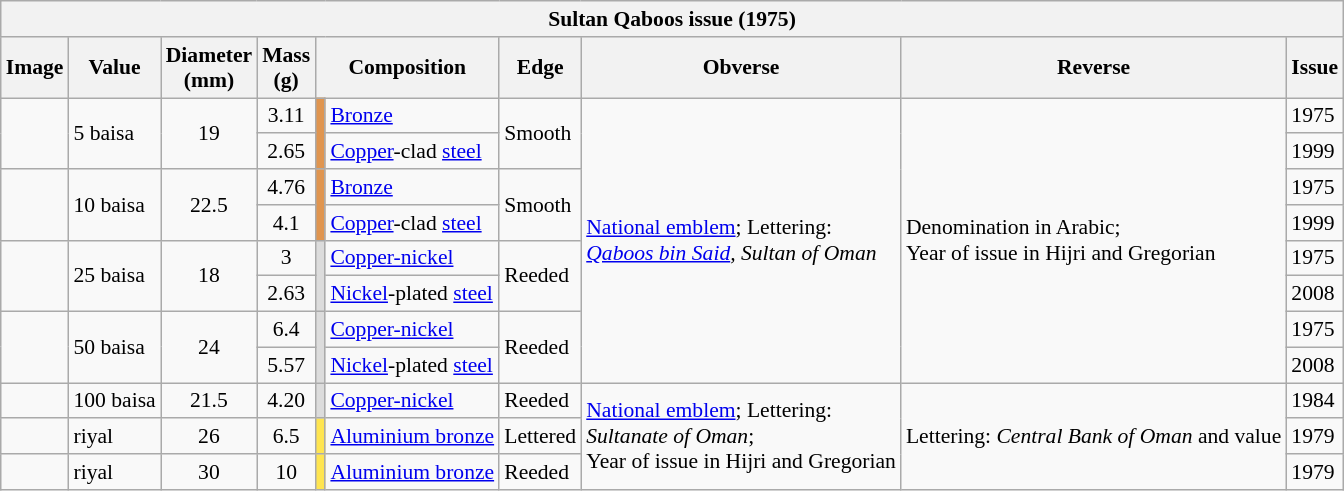<table class="wikitable" style="margin:auto; font-size:90%; border-width:1px;">
<tr>
<th colspan="10">Sultan Qaboos issue (1975)</th>
</tr>
<tr>
<th>Image</th>
<th>Value</th>
<th>Diameter<br>(mm)</th>
<th>Mass<br>(g)</th>
<th colspan="2">Composition</th>
<th>Edge</th>
<th>Obverse</th>
<th>Reverse</th>
<th>Issue</th>
</tr>
<tr>
<td rowspan=2></td>
<td rowspan=2>5 baisa</td>
<td rowspan=2 align="center">19</td>
<td align="center">3.11</td>
<td rowspan=2 style="background-color:#e0954f;"></td>
<td><a href='#'>Bronze</a></td>
<td rowspan=2>Smooth</td>
<td rowspan=8><a href='#'>National emblem</a>; Lettering: <br><em><a href='#'>Qaboos bin Said</a>, Sultan of Oman</em></td>
<td rowspan=8>Denomination in Arabic;<br>Year of issue in Hijri and Gregorian</td>
<td>1975</td>
</tr>
<tr>
<td align="center">2.65</td>
<td><a href='#'>Copper</a>-clad <a href='#'>steel</a></td>
<td>1999</td>
</tr>
<tr>
<td rowspan=2></td>
<td rowspan=2>10 baisa</td>
<td rowspan=2 align="center">22.5</td>
<td align="center">4.76</td>
<td rowspan=2 style="background-color:#e0954f;"></td>
<td><a href='#'>Bronze</a></td>
<td rowspan=2>Smooth</td>
<td>1975</td>
</tr>
<tr>
<td align="center">4.1</td>
<td><a href='#'>Copper</a>-clad <a href='#'>steel</a></td>
<td>1999</td>
</tr>
<tr>
<td rowspan=2></td>
<td rowspan=2>25 baisa</td>
<td rowspan=2 align="center">18</td>
<td align="center">3</td>
<td rowspan=2 style="background-color:#dcdcdc;"></td>
<td><a href='#'>Copper-nickel</a></td>
<td rowspan=2>Reeded</td>
<td>1975</td>
</tr>
<tr>
<td align="center">2.63</td>
<td><a href='#'>Nickel</a>-plated <a href='#'>steel</a></td>
<td>2008</td>
</tr>
<tr>
<td rowspan=2></td>
<td rowspan=2>50 baisa</td>
<td rowspan=2 align="center">24</td>
<td align="center">6.4</td>
<td rowspan=2 style="background-color:#dcdcdc;"></td>
<td><a href='#'>Copper-nickel</a></td>
<td rowspan=2>Reeded</td>
<td>1975</td>
</tr>
<tr>
<td align="center">5.57</td>
<td><a href='#'>Nickel</a>-plated <a href='#'>steel</a></td>
<td>2008</td>
</tr>
<tr>
<td></td>
<td>100 baisa</td>
<td align="center">21.5</td>
<td align="center">4.20</td>
<td style="background-color:#dcdcdc;"></td>
<td><a href='#'>Copper-nickel</a></td>
<td>Reeded</td>
<td rowspan=3><a href='#'>National emblem</a>; Lettering: <br><em>Sultanate of Oman</em>;<br>Year of issue in Hijri and Gregorian</td>
<td rowspan=3>Lettering: <em>Central Bank of Oman</em> and value</td>
<td>1984</td>
</tr>
<tr>
<td></td>
<td> riyal</td>
<td align="center">26</td>
<td align="center">6.5</td>
<td style="background-color:#ffe550;"></td>
<td><a href='#'>Aluminium bronze</a></td>
<td>Lettered</td>
<td>1979</td>
</tr>
<tr>
<td></td>
<td> riyal</td>
<td align="center">30</td>
<td align="center">10</td>
<td style="background-color:#ffe550;"></td>
<td><a href='#'>Aluminium bronze</a></td>
<td>Reeded</td>
<td>1979</td>
</tr>
</table>
